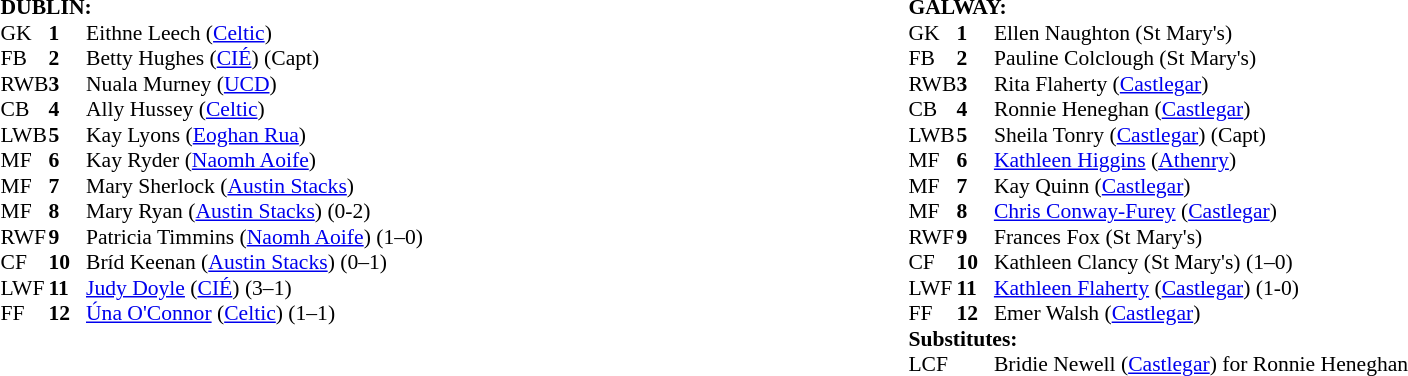<table width="100%">
<tr>
<td valign="top" width="50%"><br><table style="font-size: 90%" cellspacing="0" cellpadding="0" align=center>
<tr>
<td colspan="4"><strong>DUBLIN:</strong></td>
</tr>
<tr>
<th width="25"></th>
<th width="25"></th>
</tr>
<tr>
<td>GK</td>
<td><strong>1</strong></td>
<td>Eithne Leech (<a href='#'>Celtic</a>)</td>
</tr>
<tr>
<td>FB</td>
<td><strong>2</strong></td>
<td>Betty Hughes (<a href='#'>CIÉ</a>) (Capt)</td>
</tr>
<tr>
<td>RWB</td>
<td><strong>3</strong></td>
<td>Nuala Murney (<a href='#'>UCD</a>)</td>
</tr>
<tr>
<td>CB</td>
<td><strong>4</strong></td>
<td>Ally Hussey (<a href='#'>Celtic</a>)</td>
</tr>
<tr>
<td>LWB</td>
<td><strong>5</strong></td>
<td>Kay Lyons (<a href='#'>Eoghan Rua</a>)</td>
</tr>
<tr>
<td>MF</td>
<td><strong>6</strong></td>
<td>Kay Ryder (<a href='#'>Naomh Aoife</a>)</td>
</tr>
<tr>
<td>MF</td>
<td><strong>7</strong></td>
<td>Mary Sherlock (<a href='#'>Austin Stacks</a>)</td>
</tr>
<tr>
<td>MF</td>
<td><strong>8</strong></td>
<td>Mary Ryan (<a href='#'>Austin Stacks</a>) (0-2)</td>
</tr>
<tr>
<td>RWF</td>
<td><strong>9</strong></td>
<td>Patricia Timmins (<a href='#'>Naomh Aoife</a>) (1–0)</td>
</tr>
<tr>
<td>CF</td>
<td><strong>10</strong></td>
<td>Bríd Keenan (<a href='#'>Austin Stacks</a>) (0–1)</td>
</tr>
<tr>
<td>LWF</td>
<td><strong>11</strong></td>
<td><a href='#'>Judy Doyle</a> (<a href='#'>CIÉ</a>) (3–1)</td>
</tr>
<tr>
<td>FF</td>
<td><strong>12</strong></td>
<td><a href='#'>Úna O'Connor</a> (<a href='#'>Celtic</a>) (1–1)</td>
</tr>
<tr>
</tr>
</table>
</td>
<td valign="top" width="50%"><br><table style="font-size: 90%" cellspacing="0" cellpadding="0" align=center>
<tr>
<td colspan="4"><strong>GALWAY:</strong></td>
</tr>
<tr>
<th width="25"></th>
<th width="25"></th>
</tr>
<tr>
<td>GK</td>
<td><strong>1</strong></td>
<td>Ellen Naughton (St Mary's)</td>
</tr>
<tr>
<td>FB</td>
<td><strong>2</strong></td>
<td>Pauline Colclough (St Mary's)</td>
</tr>
<tr>
<td>RWB</td>
<td><strong>3</strong></td>
<td>Rita Flaherty (<a href='#'>Castlegar</a>)</td>
</tr>
<tr>
<td>CB</td>
<td><strong>4</strong></td>
<td>Ronnie Heneghan (<a href='#'>Castlegar</a>) </td>
</tr>
<tr>
<td>LWB</td>
<td><strong>5</strong></td>
<td>Sheila Tonry (<a href='#'>Castlegar</a>) (Capt)</td>
</tr>
<tr>
<td>MF</td>
<td><strong>6</strong></td>
<td><a href='#'>Kathleen Higgins</a> (<a href='#'>Athenry</a>)</td>
</tr>
<tr>
<td>MF</td>
<td><strong>7</strong></td>
<td>Kay Quinn (<a href='#'>Castlegar</a>)</td>
</tr>
<tr>
<td>MF</td>
<td><strong>8</strong></td>
<td><a href='#'>Chris Conway-Furey</a> (<a href='#'>Castlegar</a>)</td>
</tr>
<tr>
<td>RWF</td>
<td><strong>9</strong></td>
<td>Frances Fox (St Mary's)</td>
</tr>
<tr>
<td>CF</td>
<td><strong>10</strong></td>
<td>Kathleen Clancy (St Mary's) (1–0)</td>
</tr>
<tr>
<td>LWF</td>
<td><strong>11</strong></td>
<td><a href='#'>Kathleen Flaherty</a> (<a href='#'>Castlegar</a>) (1-0)</td>
</tr>
<tr>
<td>FF</td>
<td><strong>12</strong></td>
<td>Emer Walsh (<a href='#'>Castlegar</a>)</td>
</tr>
<tr>
<td colspan=4><strong>Substitutes:</strong></td>
</tr>
<tr>
<td>LCF</td>
<td></td>
<td>Bridie Newell (<a href='#'>Castlegar</a>) for Ronnie Heneghan </td>
</tr>
<tr>
</tr>
</table>
</td>
</tr>
</table>
